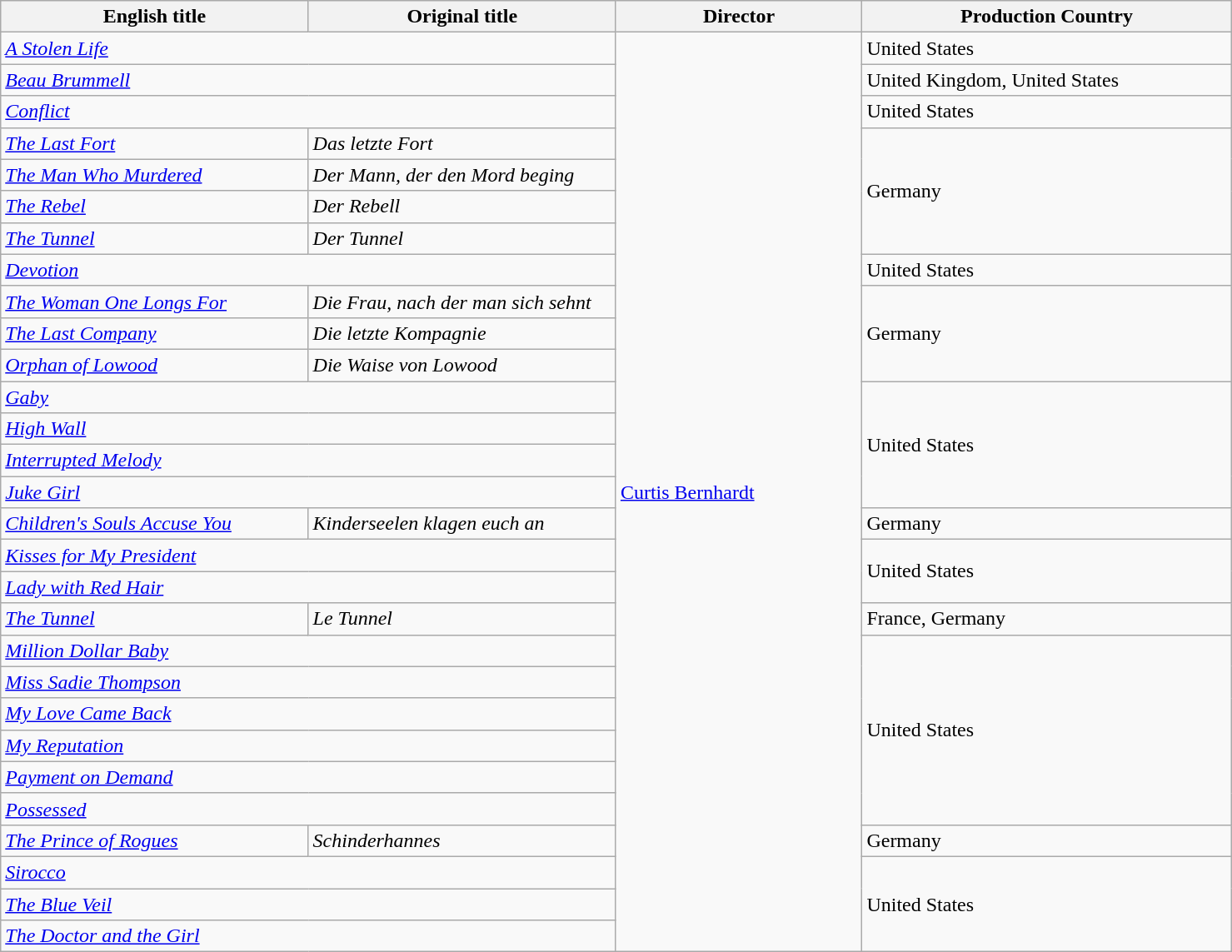<table class="sortable wikitable" width="78%" cellpadding="5">
<tr>
<th width="25%">English title</th>
<th width="25%">Original title</th>
<th width="20%">Director</th>
<th width="30%">Production Country</th>
</tr>
<tr>
<td colspan="2"><em><a href='#'>A Stolen Life</a></em></td>
<td rowspan="29"><a href='#'>Curtis Bernhardt</a></td>
<td>United States</td>
</tr>
<tr>
<td colspan="2"><em><a href='#'>Beau Brummell</a></em></td>
<td>United Kingdom, United States</td>
</tr>
<tr>
<td colspan="2"><em><a href='#'>Conflict</a></em></td>
<td>United States</td>
</tr>
<tr>
<td><em><a href='#'>The Last Fort</a></em></td>
<td><em>Das letzte Fort</em></td>
<td rowspan="4">Germany</td>
</tr>
<tr>
<td><em><a href='#'>The Man Who Murdered</a></em></td>
<td><em>Der Mann, der den Mord beging</em></td>
</tr>
<tr>
<td><em><a href='#'>The Rebel</a></em></td>
<td><em>Der Rebell</em></td>
</tr>
<tr>
<td><em><a href='#'>The Tunnel</a></em></td>
<td><em>Der Tunnel</em></td>
</tr>
<tr>
<td colspan="2"><em><a href='#'>Devotion</a></em></td>
<td>United States</td>
</tr>
<tr>
<td><em><a href='#'>The Woman One Longs For</a></em></td>
<td><em>Die Frau, nach der man sich sehnt</em></td>
<td rowspan="3">Germany</td>
</tr>
<tr>
<td><em><a href='#'>The Last Company</a></em></td>
<td><em>Die letzte Kompagnie</em></td>
</tr>
<tr>
<td><em><a href='#'>Orphan of Lowood</a></em></td>
<td><em>Die Waise von Lowood</em></td>
</tr>
<tr>
<td colspan="2"><em><a href='#'>Gaby</a></em></td>
<td rowspan="4">United States</td>
</tr>
<tr>
<td colspan="2"><em><a href='#'>High Wall</a></em></td>
</tr>
<tr>
<td colspan="2"><em><a href='#'>Interrupted Melody</a></em></td>
</tr>
<tr>
<td colspan="2"><em><a href='#'>Juke Girl</a></em></td>
</tr>
<tr>
<td><em><a href='#'>Children's Souls Accuse You</a></em></td>
<td><em>Kinderseelen klagen euch an</em></td>
<td>Germany</td>
</tr>
<tr>
<td colspan="2"><em><a href='#'>Kisses for My President</a></em></td>
<td rowspan="2">United States</td>
</tr>
<tr>
<td colspan="2"><em><a href='#'>Lady with Red Hair</a></em></td>
</tr>
<tr>
<td><em><a href='#'>The Tunnel</a></em></td>
<td><em>Le Tunnel</em></td>
<td>France, Germany</td>
</tr>
<tr>
<td colspan="2"><em><a href='#'>Million Dollar Baby</a></em></td>
<td rowspan="6">United States</td>
</tr>
<tr>
<td colspan="2"><em><a href='#'>Miss Sadie Thompson</a></em></td>
</tr>
<tr>
<td colspan="2"><em><a href='#'>My Love Came Back</a></em></td>
</tr>
<tr>
<td colspan="2"><em><a href='#'>My Reputation</a></em></td>
</tr>
<tr>
<td colspan="2"><em><a href='#'>Payment on Demand</a></em></td>
</tr>
<tr>
<td colspan="2"><em><a href='#'>Possessed</a></em></td>
</tr>
<tr>
<td><em><a href='#'>The Prince of Rogues</a></em></td>
<td><em>Schinderhannes</em></td>
<td>Germany</td>
</tr>
<tr>
<td colspan="2"><em><a href='#'>Sirocco</a></em></td>
<td rowspan="3">United States</td>
</tr>
<tr>
<td colspan="2"><em><a href='#'>The Blue Veil</a></em></td>
</tr>
<tr>
<td colspan="2"><em><a href='#'>The Doctor and the Girl</a></em></td>
</tr>
</table>
